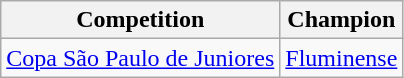<table class="wikitable">
<tr>
<th>Competition</th>
<th>Champion</th>
</tr>
<tr>
<td><a href='#'>Copa São Paulo de Juniores</a></td>
<td><a href='#'>Fluminense</a></td>
</tr>
</table>
